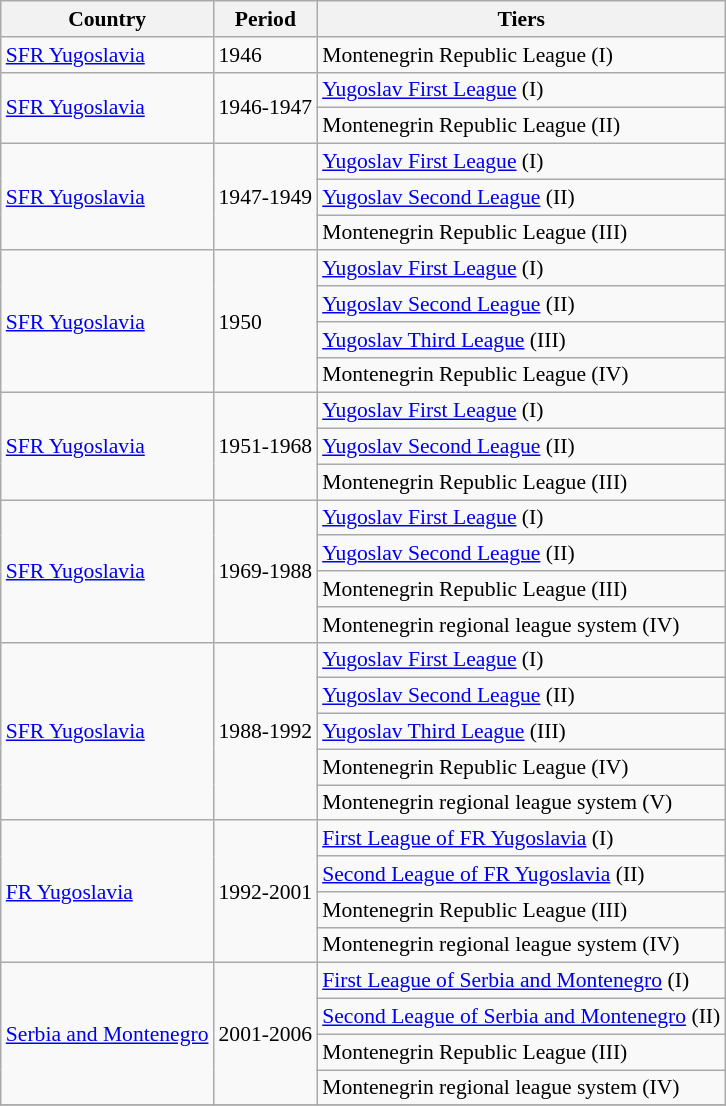<table class="wikitable" style="font-size:90%">
<tr>
<th>Country</th>
<th>Period</th>
<th>Tiers</th>
</tr>
<tr>
<td><a href='#'>SFR Yugoslavia</a></td>
<td>1946</td>
<td>Montenegrin Republic League (I)</td>
</tr>
<tr>
<td rowspan="2"><a href='#'>SFR Yugoslavia</a></td>
<td rowspan="2">1946-1947</td>
<td><a href='#'>Yugoslav First League</a> (I)</td>
</tr>
<tr>
<td>Montenegrin Republic League (II)</td>
</tr>
<tr>
<td rowspan="3"><a href='#'>SFR Yugoslavia</a></td>
<td rowspan="3">1947-1949</td>
<td><a href='#'>Yugoslav First League</a> (I)</td>
</tr>
<tr>
<td><a href='#'>Yugoslav Second League</a> (II)</td>
</tr>
<tr>
<td>Montenegrin Republic League (III)</td>
</tr>
<tr>
<td rowspan="4"><a href='#'>SFR Yugoslavia</a></td>
<td rowspan="4">1950</td>
<td><a href='#'>Yugoslav First League</a> (I)</td>
</tr>
<tr>
<td><a href='#'>Yugoslav Second League</a> (II)</td>
</tr>
<tr>
<td><a href='#'>Yugoslav Third League</a> (III)</td>
</tr>
<tr>
<td>Montenegrin Republic League (IV)</td>
</tr>
<tr>
<td rowspan="3"><a href='#'>SFR Yugoslavia</a></td>
<td rowspan="3">1951-1968</td>
<td><a href='#'>Yugoslav First League</a> (I)</td>
</tr>
<tr>
<td><a href='#'>Yugoslav Second League</a> (II)</td>
</tr>
<tr>
<td>Montenegrin Republic League (III)</td>
</tr>
<tr>
<td rowspan="4"><a href='#'>SFR Yugoslavia</a></td>
<td rowspan="4">1969-1988</td>
<td><a href='#'>Yugoslav First League</a> (I)</td>
</tr>
<tr>
<td><a href='#'>Yugoslav Second League</a> (II)</td>
</tr>
<tr>
<td>Montenegrin Republic League (III)</td>
</tr>
<tr>
<td>Montenegrin regional league system (IV)</td>
</tr>
<tr>
<td rowspan="5"><a href='#'>SFR Yugoslavia</a></td>
<td rowspan="5">1988-1992</td>
<td><a href='#'>Yugoslav First League</a> (I)</td>
</tr>
<tr>
<td><a href='#'>Yugoslav Second League</a> (II)</td>
</tr>
<tr>
<td><a href='#'>Yugoslav Third League</a> (III)</td>
</tr>
<tr>
<td>Montenegrin Republic League (IV)</td>
</tr>
<tr>
<td>Montenegrin regional league system (V)</td>
</tr>
<tr>
<td rowspan="4"><a href='#'>FR Yugoslavia</a></td>
<td rowspan="4">1992-2001</td>
<td><a href='#'>First League of FR Yugoslavia</a> (I)</td>
</tr>
<tr>
<td><a href='#'>Second League of FR Yugoslavia</a> (II)</td>
</tr>
<tr>
<td>Montenegrin Republic League (III)</td>
</tr>
<tr>
<td>Montenegrin regional league system (IV)</td>
</tr>
<tr>
<td rowspan="4"><a href='#'>Serbia and Montenegro</a></td>
<td rowspan="4">2001-2006</td>
<td><a href='#'>First League of Serbia and Montenegro</a> (I)</td>
</tr>
<tr>
<td><a href='#'>Second League of Serbia and Montenegro</a> (II)</td>
</tr>
<tr>
<td>Montenegrin Republic League (III)</td>
</tr>
<tr>
<td>Montenegrin regional league system (IV)</td>
</tr>
<tr>
</tr>
<tr style="background:lightblue;">
</tr>
</table>
